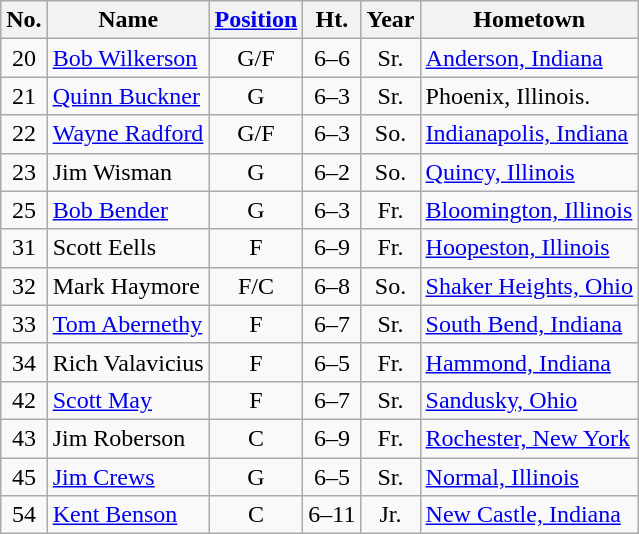<table class="wikitable" style="text-align:center">
<tr>
<th>No.</th>
<th>Name</th>
<th><a href='#'>Position</a></th>
<th>Ht.</th>
<th>Year</th>
<th>Hometown</th>
</tr>
<tr>
<td>20</td>
<td style="text-align:left"><a href='#'>Bob Wilkerson</a></td>
<td>G/F</td>
<td>6–6</td>
<td>Sr.</td>
<td style="text-align:left"><a href='#'>Anderson, Indiana</a></td>
</tr>
<tr>
<td>21</td>
<td style="text-align:left"><a href='#'>Quinn Buckner</a></td>
<td>G</td>
<td>6–3</td>
<td>Sr.</td>
<td style="text-align:left">Phoenix, Illinois.</td>
</tr>
<tr>
<td>22</td>
<td style="text-align:left"><a href='#'>Wayne Radford</a></td>
<td>G/F</td>
<td>6–3</td>
<td>So.</td>
<td style="text-align:left"><a href='#'>Indianapolis, Indiana</a></td>
</tr>
<tr>
<td>23</td>
<td style="text-align:left">Jim Wisman</td>
<td>G</td>
<td>6–2</td>
<td>So.</td>
<td style="text-align:left"><a href='#'>Quincy, Illinois</a></td>
</tr>
<tr>
<td>25</td>
<td style="text-align:left"><a href='#'>Bob Bender</a></td>
<td>G</td>
<td>6–3</td>
<td>Fr.</td>
<td style="text-align:left"><a href='#'>Bloomington, Illinois</a></td>
</tr>
<tr>
<td>31</td>
<td style="text-align:left">Scott Eells</td>
<td>F</td>
<td>6–9</td>
<td>Fr.</td>
<td style="text-align:left"><a href='#'>Hoopeston, Illinois</a></td>
</tr>
<tr>
<td>32</td>
<td style="text-align:left">Mark Haymore</td>
<td>F/C</td>
<td>6–8</td>
<td>So.</td>
<td style="text-align:left"><a href='#'>Shaker Heights, Ohio</a></td>
</tr>
<tr>
<td>33</td>
<td style="text-align:left"><a href='#'>Tom Abernethy</a></td>
<td>F</td>
<td>6–7</td>
<td>Sr.</td>
<td style="text-align:left"><a href='#'>South Bend, Indiana</a></td>
</tr>
<tr>
<td>34</td>
<td style="text-align:left">Rich Valavicius</td>
<td>F</td>
<td>6–5</td>
<td>Fr.</td>
<td style="text-align:left"><a href='#'>Hammond, Indiana</a></td>
</tr>
<tr>
<td>42</td>
<td style="text-align:left"><a href='#'>Scott May</a></td>
<td>F</td>
<td>6–7</td>
<td>Sr.</td>
<td style="text-align:left"><a href='#'>Sandusky, Ohio</a></td>
</tr>
<tr>
<td>43</td>
<td style="text-align:left">Jim Roberson</td>
<td>C</td>
<td>6–9</td>
<td>Fr.</td>
<td style="text-align:left"><a href='#'>Rochester, New York</a></td>
</tr>
<tr>
<td>45</td>
<td style="text-align:left"><a href='#'>Jim Crews</a></td>
<td>G</td>
<td>6–5</td>
<td>Sr.</td>
<td style="text-align:left"><a href='#'>Normal, Illinois</a></td>
</tr>
<tr>
<td>54</td>
<td style="text-align:left"><a href='#'>Kent Benson</a></td>
<td>C</td>
<td>6–11</td>
<td>Jr.</td>
<td style="text-align:left"><a href='#'>New Castle, Indiana</a></td>
</tr>
</table>
